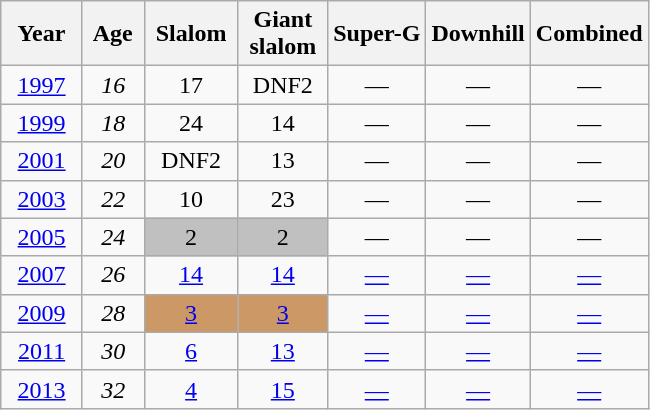<table class=wikitable style="text-align:center">
<tr>
<th>  Year  </th>
<th> Age </th>
<th> Slalom </th>
<th> Giant <br> slalom </th>
<th>Super-G</th>
<th>Downhill</th>
<th>Combined</th>
</tr>
<tr>
<td><a href='#'>1997</a></td>
<td><em>16</em></td>
<td>17</td>
<td>DNF2</td>
<td>—</td>
<td>—</td>
<td>—</td>
</tr>
<tr>
<td><a href='#'>1999</a></td>
<td><em>18</em></td>
<td>24</td>
<td>14</td>
<td>—</td>
<td>—</td>
<td>—</td>
</tr>
<tr>
<td><a href='#'>2001</a></td>
<td><em>20</em></td>
<td>DNF2</td>
<td>13</td>
<td>—</td>
<td>—</td>
<td>—</td>
</tr>
<tr>
<td><a href='#'>2003</a></td>
<td><em>22</em></td>
<td>10</td>
<td>23</td>
<td>—</td>
<td>—</td>
<td>—</td>
</tr>
<tr>
<td><a href='#'>2005</a></td>
<td><em>24</em></td>
<td style="background:silver;">2</td>
<td style="background:silver;">2</td>
<td>—</td>
<td>—</td>
<td>—</td>
</tr>
<tr>
<td><a href='#'>2007</a></td>
<td><em>26</em></td>
<td><a href='#'>14</a></td>
<td><a href='#'>14</a></td>
<td><a href='#'>—</a></td>
<td><a href='#'>—</a></td>
<td><a href='#'>—</a></td>
</tr>
<tr>
<td><a href='#'>2009</a></td>
<td><em>28</em></td>
<td style="background:#c96;"><a href='#'>3</a></td>
<td style="background:#c96;"><a href='#'>3</a></td>
<td><a href='#'>—</a></td>
<td><a href='#'>—</a></td>
<td><a href='#'>—</a></td>
</tr>
<tr>
<td><a href='#'>2011</a></td>
<td><em>30</em></td>
<td><a href='#'>6</a></td>
<td><a href='#'>13</a></td>
<td><a href='#'>—</a></td>
<td><a href='#'>—</a></td>
<td><a href='#'>—</a></td>
</tr>
<tr>
<td><a href='#'>2013</a></td>
<td><em>32</em></td>
<td><a href='#'>4</a></td>
<td><a href='#'>15</a></td>
<td><a href='#'>—</a></td>
<td><a href='#'>—</a></td>
<td><a href='#'>—</a></td>
</tr>
</table>
